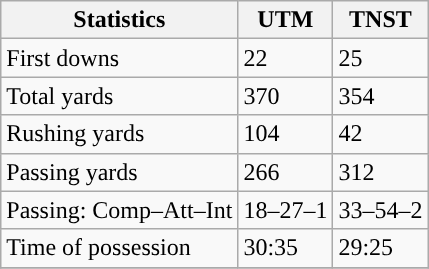<table class="wikitable" style="float: left;">
<tr>
<th>Statistics</th>
<th>UTM</th>
<th>TNST</th>
</tr>
<tr>
<td>First downs</td>
<td>22</td>
<td>25</td>
</tr>
<tr>
<td>Total yards</td>
<td>370</td>
<td>354</td>
</tr>
<tr>
<td>Rushing yards</td>
<td>104</td>
<td>42</td>
</tr>
<tr>
<td>Passing yards</td>
<td>266</td>
<td>312</td>
</tr>
<tr>
<td>Passing: Comp–Att–Int</td>
<td>18–27–1</td>
<td>33–54–2</td>
</tr>
<tr>
<td>Time of possession</td>
<td>30:35</td>
<td>29:25</td>
</tr>
<tr>
</tr>
</table>
